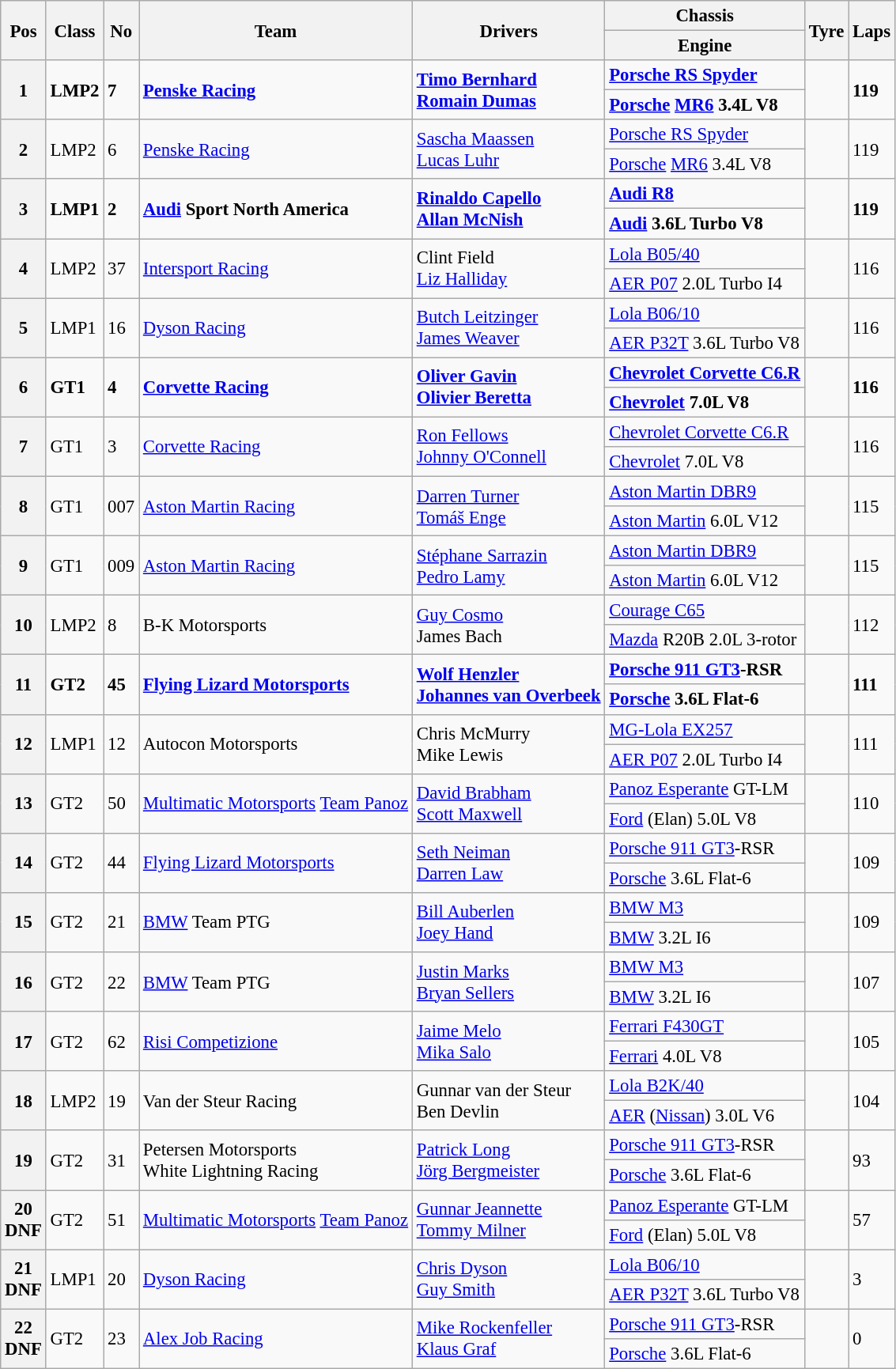<table class="wikitable" style="font-size: 95%;">
<tr>
<th rowspan=2>Pos</th>
<th rowspan=2>Class</th>
<th rowspan=2>No</th>
<th rowspan=2>Team</th>
<th rowspan=2>Drivers</th>
<th>Chassis</th>
<th rowspan=2>Tyre</th>
<th rowspan=2>Laps</th>
</tr>
<tr>
<th>Engine</th>
</tr>
<tr style="font-weight:bold">
<th rowspan=2>1</th>
<td rowspan=2>LMP2</td>
<td rowspan=2>7</td>
<td rowspan=2> <a href='#'>Penske Racing</a></td>
<td rowspan=2> <a href='#'>Timo Bernhard</a><br> <a href='#'>Romain Dumas</a></td>
<td><a href='#'>Porsche RS Spyder</a></td>
<td rowspan=2></td>
<td rowspan=2>119</td>
</tr>
<tr style="font-weight:bold">
<td><a href='#'>Porsche</a> <a href='#'>MR6</a> 3.4L V8</td>
</tr>
<tr>
<th rowspan=2>2</th>
<td rowspan=2>LMP2</td>
<td rowspan=2>6</td>
<td rowspan=2> <a href='#'>Penske Racing</a></td>
<td rowspan=2> <a href='#'>Sascha Maassen</a><br> <a href='#'>Lucas Luhr</a></td>
<td><a href='#'>Porsche RS Spyder</a></td>
<td rowspan=2></td>
<td rowspan=2>119</td>
</tr>
<tr>
<td><a href='#'>Porsche</a> <a href='#'>MR6</a> 3.4L V8</td>
</tr>
<tr style="font-weight:bold">
<th rowspan=2>3</th>
<td rowspan=2>LMP1</td>
<td rowspan=2>2</td>
<td rowspan=2> <a href='#'>Audi</a> Sport North America</td>
<td rowspan=2> <a href='#'>Rinaldo Capello</a><br> <a href='#'>Allan McNish</a></td>
<td><a href='#'>Audi R8</a></td>
<td rowspan=2></td>
<td rowspan=2>119</td>
</tr>
<tr style="font-weight:bold">
<td><a href='#'>Audi</a> 3.6L Turbo V8</td>
</tr>
<tr>
<th rowspan=2>4</th>
<td rowspan=2>LMP2</td>
<td rowspan=2>37</td>
<td rowspan=2> <a href='#'>Intersport Racing</a></td>
<td rowspan=2> Clint Field<br> <a href='#'>Liz Halliday</a></td>
<td><a href='#'>Lola B05/40</a></td>
<td rowspan=2></td>
<td rowspan=2>116</td>
</tr>
<tr>
<td><a href='#'>AER P07</a> 2.0L Turbo I4</td>
</tr>
<tr>
<th rowspan=2>5</th>
<td rowspan=2>LMP1</td>
<td rowspan=2>16</td>
<td rowspan=2> <a href='#'>Dyson Racing</a></td>
<td rowspan=2> <a href='#'>Butch Leitzinger</a><br> <a href='#'>James Weaver</a></td>
<td><a href='#'>Lola B06/10</a></td>
<td rowspan=2></td>
<td rowspan=2>116</td>
</tr>
<tr>
<td><a href='#'>AER P32T</a> 3.6L Turbo V8</td>
</tr>
<tr style="font-weight:bold">
<th rowspan=2>6</th>
<td rowspan=2>GT1</td>
<td rowspan=2>4</td>
<td rowspan=2> <a href='#'>Corvette Racing</a></td>
<td rowspan=2> <a href='#'>Oliver Gavin</a><br> <a href='#'>Olivier Beretta</a></td>
<td><a href='#'>Chevrolet Corvette C6.R</a></td>
<td rowspan=2></td>
<td rowspan=2>116</td>
</tr>
<tr style="font-weight:bold">
<td><a href='#'>Chevrolet</a> 7.0L V8</td>
</tr>
<tr>
<th rowspan=2>7</th>
<td rowspan=2>GT1</td>
<td rowspan=2>3</td>
<td rowspan=2> <a href='#'>Corvette Racing</a></td>
<td rowspan=2> <a href='#'>Ron Fellows</a><br> <a href='#'>Johnny O'Connell</a></td>
<td><a href='#'>Chevrolet Corvette C6.R</a></td>
<td rowspan=2></td>
<td rowspan=2>116</td>
</tr>
<tr>
<td><a href='#'>Chevrolet</a> 7.0L V8</td>
</tr>
<tr>
<th rowspan=2>8</th>
<td rowspan=2>GT1</td>
<td rowspan=2>007</td>
<td rowspan=2> <a href='#'>Aston Martin Racing</a></td>
<td rowspan=2> <a href='#'>Darren Turner</a><br> <a href='#'>Tomáš Enge</a></td>
<td><a href='#'>Aston Martin DBR9</a></td>
<td rowspan=2></td>
<td rowspan=2>115</td>
</tr>
<tr>
<td><a href='#'>Aston Martin</a> 6.0L V12</td>
</tr>
<tr>
<th rowspan=2>9</th>
<td rowspan=2>GT1</td>
<td rowspan=2>009</td>
<td rowspan=2> <a href='#'>Aston Martin Racing</a></td>
<td rowspan=2> <a href='#'>Stéphane Sarrazin</a><br> <a href='#'>Pedro Lamy</a></td>
<td><a href='#'>Aston Martin DBR9</a></td>
<td rowspan=2></td>
<td rowspan=2>115</td>
</tr>
<tr>
<td><a href='#'>Aston Martin</a> 6.0L V12</td>
</tr>
<tr>
<th rowspan=2>10</th>
<td rowspan=2>LMP2</td>
<td rowspan=2>8</td>
<td rowspan=2> B-K Motorsports</td>
<td rowspan=2> <a href='#'>Guy Cosmo</a><br> James Bach</td>
<td><a href='#'>Courage C65</a></td>
<td rowspan=2></td>
<td rowspan=2>112</td>
</tr>
<tr>
<td><a href='#'>Mazda</a> R20B 2.0L 3-rotor</td>
</tr>
<tr style="font-weight:bold">
<th rowspan=2>11</th>
<td rowspan=2>GT2</td>
<td rowspan=2>45</td>
<td rowspan=2> <a href='#'>Flying Lizard Motorsports</a></td>
<td rowspan=2> <a href='#'>Wolf Henzler</a><br> <a href='#'>Johannes van Overbeek</a></td>
<td><a href='#'>Porsche 911 GT3</a>-RSR</td>
<td rowspan=2></td>
<td rowspan=2>111</td>
</tr>
<tr style="font-weight:bold">
<td><a href='#'>Porsche</a> 3.6L Flat-6</td>
</tr>
<tr>
<th rowspan=2>12</th>
<td rowspan=2>LMP1</td>
<td rowspan=2>12</td>
<td rowspan=2> Autocon Motorsports</td>
<td rowspan=2> Chris McMurry<br> Mike Lewis</td>
<td><a href='#'>MG-Lola EX257</a></td>
<td rowspan=2></td>
<td rowspan=2>111</td>
</tr>
<tr>
<td><a href='#'>AER P07</a> 2.0L Turbo I4</td>
</tr>
<tr>
<th rowspan=2>13</th>
<td rowspan=2>GT2</td>
<td rowspan=2>50</td>
<td rowspan=2> <a href='#'>Multimatic Motorsports</a> <a href='#'>Team Panoz</a></td>
<td rowspan=2> <a href='#'>David Brabham</a><br> <a href='#'>Scott Maxwell</a></td>
<td><a href='#'>Panoz Esperante</a> GT-LM</td>
<td rowspan=2></td>
<td rowspan=2>110</td>
</tr>
<tr>
<td><a href='#'>Ford</a> (Elan) 5.0L V8</td>
</tr>
<tr>
<th rowspan=2>14</th>
<td rowspan=2>GT2</td>
<td rowspan=2>44</td>
<td rowspan=2> <a href='#'>Flying Lizard Motorsports</a></td>
<td rowspan=2> <a href='#'>Seth Neiman</a><br> <a href='#'>Darren Law</a></td>
<td><a href='#'>Porsche 911 GT3</a>-RSR</td>
<td rowspan=2></td>
<td rowspan=2>109</td>
</tr>
<tr>
<td><a href='#'>Porsche</a> 3.6L Flat-6</td>
</tr>
<tr>
<th rowspan=2>15</th>
<td rowspan=2>GT2</td>
<td rowspan=2>21</td>
<td rowspan=2> <a href='#'>BMW</a> Team PTG</td>
<td rowspan=2> <a href='#'>Bill Auberlen</a><br> <a href='#'>Joey Hand</a></td>
<td><a href='#'>BMW M3</a></td>
<td rowspan=2></td>
<td rowspan=2>109</td>
</tr>
<tr>
<td><a href='#'>BMW</a> 3.2L I6</td>
</tr>
<tr>
<th rowspan=2>16</th>
<td rowspan=2>GT2</td>
<td rowspan=2>22</td>
<td rowspan=2> <a href='#'>BMW</a> Team PTG</td>
<td rowspan=2> <a href='#'>Justin Marks</a><br> <a href='#'>Bryan Sellers</a></td>
<td><a href='#'>BMW M3</a></td>
<td rowspan=2></td>
<td rowspan=2>107</td>
</tr>
<tr>
<td><a href='#'>BMW</a> 3.2L I6</td>
</tr>
<tr>
<th rowspan=2>17</th>
<td rowspan=2>GT2</td>
<td rowspan=2>62</td>
<td rowspan=2> <a href='#'>Risi Competizione</a></td>
<td rowspan=2> <a href='#'>Jaime Melo</a><br> <a href='#'>Mika Salo</a></td>
<td><a href='#'>Ferrari F430GT</a></td>
<td rowspan=2></td>
<td rowspan=2>105</td>
</tr>
<tr>
<td><a href='#'>Ferrari</a> 4.0L V8</td>
</tr>
<tr>
<th rowspan=2>18</th>
<td rowspan=2>LMP2</td>
<td rowspan=2>19</td>
<td rowspan=2> Van der Steur Racing</td>
<td rowspan=2> Gunnar van der Steur<br> Ben Devlin</td>
<td><a href='#'>Lola B2K/40</a></td>
<td rowspan=2></td>
<td rowspan=2>104</td>
</tr>
<tr>
<td><a href='#'>AER</a> (<a href='#'>Nissan</a>) 3.0L V6</td>
</tr>
<tr>
<th rowspan=2>19</th>
<td rowspan=2>GT2</td>
<td rowspan=2>31</td>
<td rowspan=2> Petersen Motorsports<br> White Lightning Racing</td>
<td rowspan=2> <a href='#'>Patrick Long</a><br> <a href='#'>Jörg Bergmeister</a></td>
<td><a href='#'>Porsche 911 GT3</a>-RSR</td>
<td rowspan=2></td>
<td rowspan=2>93</td>
</tr>
<tr>
<td><a href='#'>Porsche</a> 3.6L Flat-6</td>
</tr>
<tr>
<th rowspan=2>20<br>DNF</th>
<td rowspan=2>GT2</td>
<td rowspan=2>51</td>
<td rowspan=2> <a href='#'>Multimatic Motorsports</a> <a href='#'>Team Panoz</a></td>
<td rowspan=2> <a href='#'>Gunnar Jeannette</a><br> <a href='#'>Tommy Milner</a></td>
<td><a href='#'>Panoz Esperante</a> GT-LM</td>
<td rowspan=2></td>
<td rowspan=2>57</td>
</tr>
<tr>
<td><a href='#'>Ford</a> (Elan) 5.0L V8</td>
</tr>
<tr>
<th rowspan=2>21<br>DNF</th>
<td rowspan=2>LMP1</td>
<td rowspan=2>20</td>
<td rowspan=2> <a href='#'>Dyson Racing</a></td>
<td rowspan=2> <a href='#'>Chris Dyson</a><br> <a href='#'>Guy Smith</a></td>
<td><a href='#'>Lola B06/10</a></td>
<td rowspan=2></td>
<td rowspan=2>3</td>
</tr>
<tr>
<td><a href='#'>AER P32T</a> 3.6L Turbo V8</td>
</tr>
<tr>
<th rowspan=2>22<br>DNF</th>
<td rowspan=2>GT2</td>
<td rowspan=2>23</td>
<td rowspan=2> <a href='#'>Alex Job Racing</a></td>
<td rowspan=2> <a href='#'>Mike Rockenfeller</a><br> <a href='#'>Klaus Graf</a></td>
<td><a href='#'>Porsche 911 GT3</a>-RSR</td>
<td rowspan=2></td>
<td rowspan=2>0</td>
</tr>
<tr>
<td><a href='#'>Porsche</a> 3.6L Flat-6</td>
</tr>
</table>
